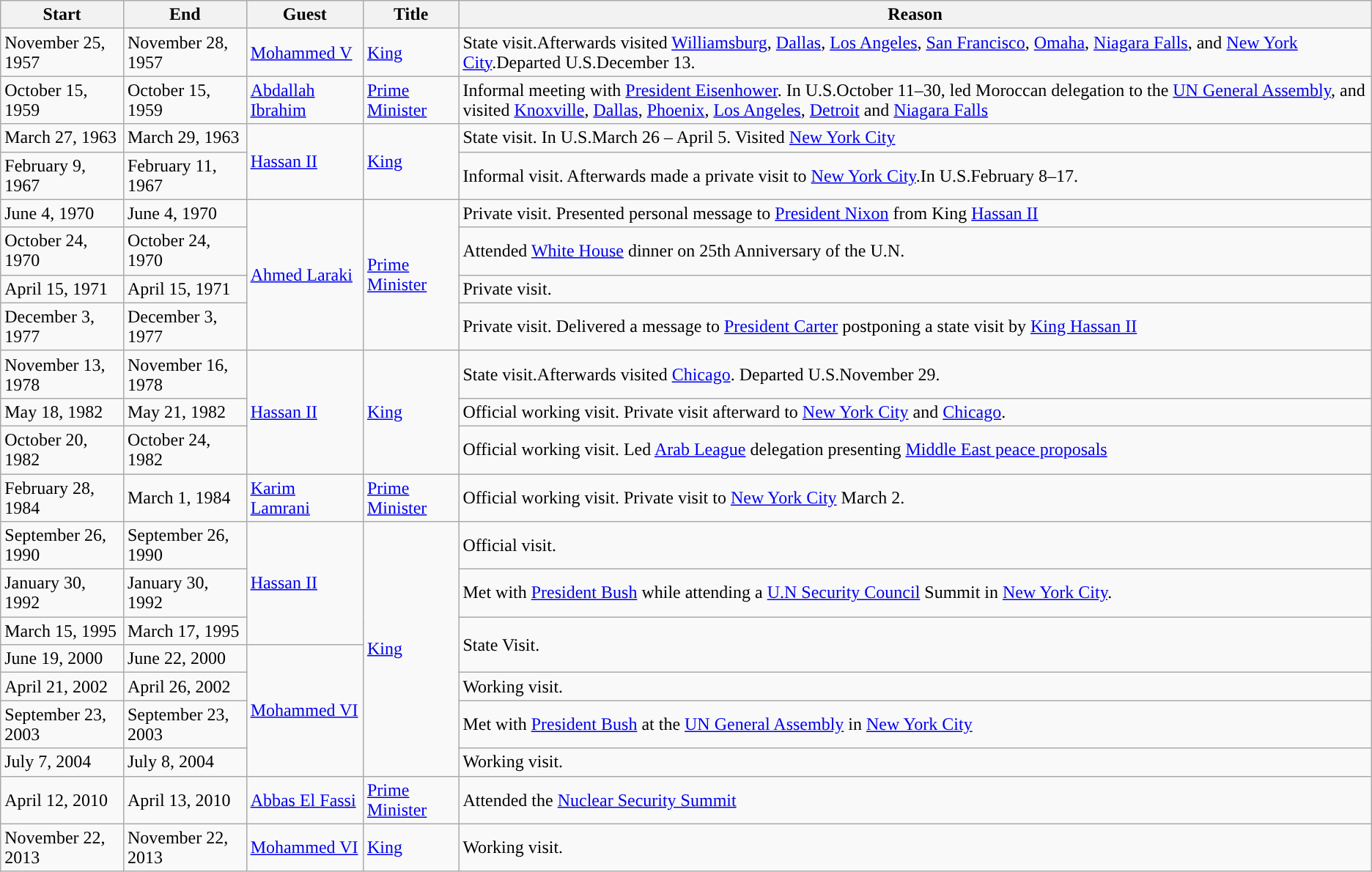<table class="wikitable sortable">
<tr>
<th>Start</th>
<th>End</th>
<th>Guest</th>
<th>Title</th>
<th>Reason</th>
</tr>
<tr>
<td>November 25, 1957</td>
<td>November 28, 1957</td>
<td><a href='#'>Mohammed V</a></td>
<td><a href='#'>King</a></td>
<td>State visit.Afterwards visited <a href='#'>Williamsburg</a>, <a href='#'>Dallas</a>, <a href='#'>Los Angeles</a>, <a href='#'>San Francisco</a>, <a href='#'>Omaha</a>, <a href='#'>Niagara Falls</a>, and <a href='#'>New York City</a>.Departed U.S.December 13.</td>
</tr>
<tr>
<td>October 15, 1959</td>
<td>October 15, 1959</td>
<td><a href='#'>Abdallah Ibrahim</a></td>
<td><a href='#'>Prime Minister</a></td>
<td>Informal meeting with <a href='#'>President Eisenhower</a>. In U.S.October 11–30, led Moroccan delegation to the <a href='#'>UN General Assembly</a>, and visited <a href='#'>Knoxville</a>, <a href='#'>Dallas</a>, <a href='#'>Phoenix</a>, <a href='#'>Los Angeles</a>, <a href='#'>Detroit</a> and <a href='#'>Niagara Falls</a></td>
</tr>
<tr>
<td>March 27, 1963</td>
<td>March 29, 1963</td>
<td rowspan=2><a href='#'>Hassan II</a></td>
<td rowspan=2><a href='#'>King</a></td>
<td>State visit. In U.S.March 26 – April 5. Visited <a href='#'>New York City</a></td>
</tr>
<tr>
<td>February 9, 1967</td>
<td>February 11, 1967</td>
<td>Informal visit. Afterwards made a private visit to <a href='#'>New York City</a>.In U.S.February 8–17.</td>
</tr>
<tr>
<td>June 4, 1970</td>
<td>June 4, 1970</td>
<td rowspan=4><a href='#'>Ahmed Laraki</a></td>
<td rowspan=4><a href='#'>Prime Minister</a></td>
<td>Private visit. Presented personal message to <a href='#'>President Nixon</a> from King <a href='#'>Hassan II</a></td>
</tr>
<tr>
<td>October 24, 1970</td>
<td>October 24, 1970</td>
<td>Attended <a href='#'>White House</a> dinner on 25th Anniversary of the U.N.</td>
</tr>
<tr>
<td>April 15, 1971</td>
<td>April 15, 1971</td>
<td>Private visit.</td>
</tr>
<tr>
<td>December 3, 1977</td>
<td>December 3, 1977</td>
<td>Private visit. Delivered a message to <a href='#'>President Carter</a> postponing a state visit by <a href='#'>King Hassan II</a></td>
</tr>
<tr>
<td>November 13, 1978</td>
<td>November 16, 1978</td>
<td rowspan=3><a href='#'>Hassan II</a></td>
<td rowspan=3><a href='#'>King</a></td>
<td>State visit.Afterwards visited <a href='#'>Chicago</a>. Departed U.S.November 29.</td>
</tr>
<tr>
<td>May 18, 1982</td>
<td>May 21, 1982</td>
<td>Official working visit. Private visit afterward to <a href='#'>New York City</a> and <a href='#'>Chicago</a>.</td>
</tr>
<tr>
<td>October 20, 1982</td>
<td>October 24, 1982</td>
<td>Official working visit. Led <a href='#'>Arab League</a> delegation presenting <a href='#'>Middle East peace proposals</a></td>
</tr>
<tr>
<td>February 28, 1984</td>
<td>March 1, 1984</td>
<td><a href='#'>Karim Lamrani</a></td>
<td><a href='#'>Prime Minister</a></td>
<td>Official working visit. Private visit to <a href='#'>New York City</a> March 2.</td>
</tr>
<tr>
<td>September 26, 1990</td>
<td>September 26, 1990</td>
<td rowspan=3><a href='#'>Hassan II</a></td>
<td rowspan=7><a href='#'>King</a></td>
<td>Official visit.</td>
</tr>
<tr>
<td>January 30, 1992</td>
<td>January 30, 1992</td>
<td>Met with <a href='#'>President Bush</a> while attending a <a href='#'>U.N Security Council</a> Summit in <a href='#'>New York City</a>.</td>
</tr>
<tr>
<td>March 15, 1995</td>
<td>March 17, 1995</td>
<td rowspan=2>State Visit.</td>
</tr>
<tr>
<td>June 19, 2000</td>
<td>June 22, 2000</td>
<td rowspan=4><a href='#'>Mohammed VI</a></td>
</tr>
<tr>
<td>April 21, 2002</td>
<td>April 26, 2002</td>
<td>Working visit.</td>
</tr>
<tr>
<td>September 23, 2003</td>
<td>September 23, 2003</td>
<td>Met with <a href='#'>President Bush</a> at the <a href='#'>UN General Assembly</a> in <a href='#'>New York City</a></td>
</tr>
<tr>
<td>July 7, 2004</td>
<td>July 8, 2004</td>
<td>Working visit.</td>
</tr>
<tr>
<td>April 12, 2010</td>
<td>April 13, 2010</td>
<td><a href='#'>Abbas El Fassi</a></td>
<td><a href='#'>Prime Minister</a></td>
<td>Attended the <a href='#'>Nuclear Security Summit</a></td>
</tr>
<tr>
<td>November 22, 2013</td>
<td>November 22, 2013</td>
<td><a href='#'>Mohammed VI</a></td>
<td><a href='#'>King</a></td>
<td>Working visit.</td>
</tr>
</table>
